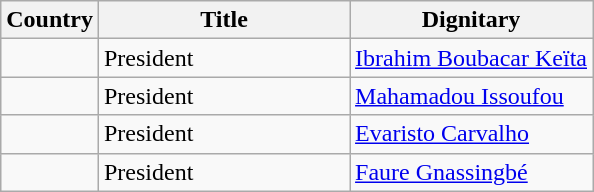<table class="wikitable sortable">
<tr>
<th>Country</th>
<th width="160px">Title</th>
<th>Dignitary</th>
</tr>
<tr>
<td></td>
<td>President</td>
<td><a href='#'>Ibrahim Boubacar Keïta</a></td>
</tr>
<tr>
<td></td>
<td>President</td>
<td><a href='#'>Mahamadou Issoufou</a></td>
</tr>
<tr>
<td></td>
<td>President</td>
<td><a href='#'>Evaristo Carvalho</a></td>
</tr>
<tr>
<td></td>
<td>President</td>
<td><a href='#'>Faure Gnassingbé</a></td>
</tr>
</table>
